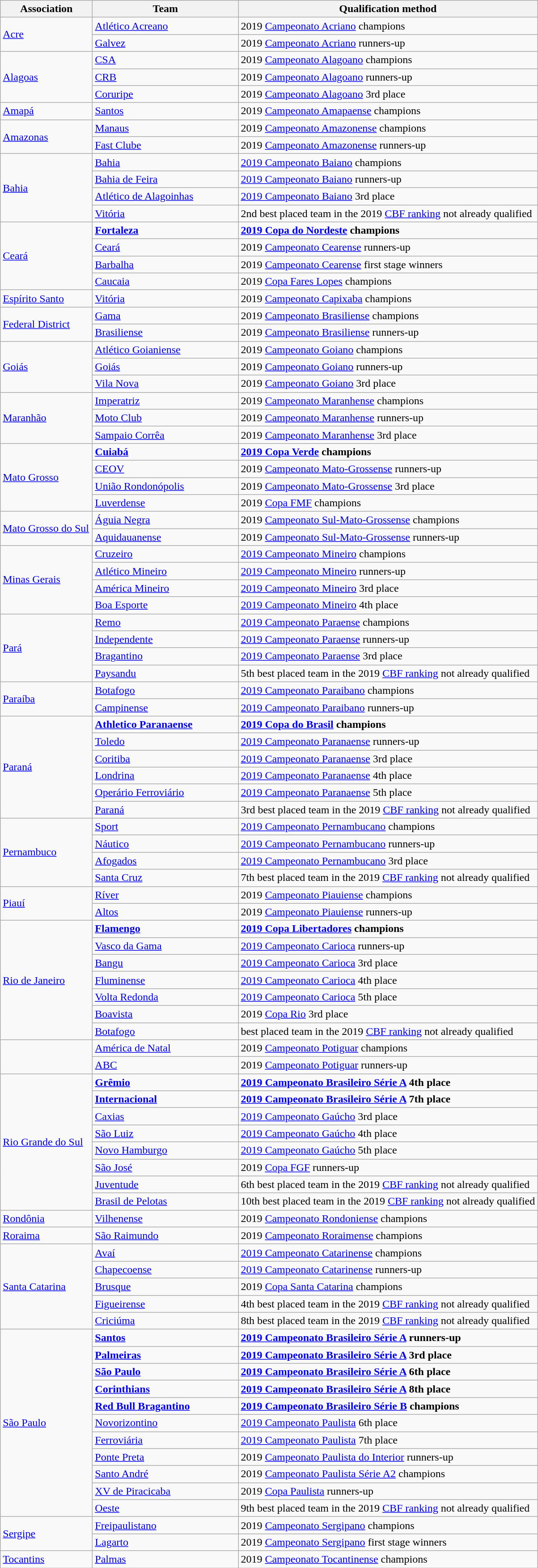<table class="wikitable">
<tr>
<th width=130>Association</th>
<th width=210>Team</th>
<th>Qualification method</th>
</tr>
<tr>
<td rowspan=2> <a href='#'>Acre</a><br></td>
<td><a href='#'>Atlético Acreano</a></td>
<td>2019 <a href='#'>Campeonato Acriano</a> champions</td>
</tr>
<tr>
<td><a href='#'>Galvez</a></td>
<td>2019 <a href='#'>Campeonato Acriano</a> runners-up</td>
</tr>
<tr>
<td rowspan=3> <a href='#'>Alagoas</a><br></td>
<td><a href='#'>CSA</a></td>
<td>2019 <a href='#'>Campeonato Alagoano</a> champions</td>
</tr>
<tr>
<td><a href='#'>CRB</a></td>
<td>2019 <a href='#'>Campeonato Alagoano</a> runners-up</td>
</tr>
<tr>
<td><a href='#'>Coruripe</a></td>
<td>2019 <a href='#'>Campeonato Alagoano</a> 3rd place</td>
</tr>
<tr>
<td> <a href='#'>Amapá</a><br></td>
<td><a href='#'>Santos</a></td>
<td>2019 <a href='#'>Campeonato Amapaense</a> champions</td>
</tr>
<tr>
<td rowspan=2> <a href='#'>Amazonas</a><br></td>
<td><a href='#'>Manaus</a></td>
<td>2019 <a href='#'>Campeonato Amazonense</a> champions</td>
</tr>
<tr>
<td><a href='#'>Fast Clube</a></td>
<td>2019 <a href='#'>Campeonato Amazonense</a> runners-up</td>
</tr>
<tr>
<td rowspan=4> <a href='#'>Bahia</a><br></td>
<td><a href='#'>Bahia</a></td>
<td><a href='#'>2019 Campeonato Baiano</a> champions</td>
</tr>
<tr>
<td><a href='#'>Bahia de Feira</a></td>
<td><a href='#'>2019 Campeonato Baiano</a> runners-up</td>
</tr>
<tr>
<td><a href='#'>Atlético de Alagoinhas</a></td>
<td><a href='#'>2019 Campeonato Baiano</a> 3rd place</td>
</tr>
<tr>
<td><a href='#'>Vitória</a></td>
<td>2nd best placed team in the 2019 <a href='#'>CBF ranking</a> not already qualified</td>
</tr>
<tr>
<td rowspan=4> <a href='#'>Ceará</a><br></td>
<td><strong><a href='#'>Fortaleza</a></strong></td>
<td><strong><a href='#'>2019 Copa do Nordeste</a> champions</strong></td>
</tr>
<tr>
<td><a href='#'>Ceará</a></td>
<td>2019 <a href='#'>Campeonato Cearense</a> runners-up</td>
</tr>
<tr>
<td><a href='#'>Barbalha</a></td>
<td>2019 <a href='#'>Campeonato Cearense</a> first stage winners</td>
</tr>
<tr>
<td><a href='#'>Caucaia</a></td>
<td>2019 <a href='#'>Copa Fares Lopes</a> champions</td>
</tr>
<tr>
<td> <a href='#'>Espírito Santo</a><br></td>
<td><a href='#'>Vitória</a></td>
<td>2019 <a href='#'>Campeonato Capixaba</a> champions</td>
</tr>
<tr>
<td rowspan=2> <a href='#'>Federal District</a><br></td>
<td><a href='#'>Gama</a></td>
<td>2019 <a href='#'>Campeonato Brasiliense</a> champions</td>
</tr>
<tr>
<td><a href='#'>Brasiliense</a></td>
<td>2019 <a href='#'>Campeonato Brasiliense</a> runners-up</td>
</tr>
<tr>
<td rowspan=3> <a href='#'>Goiás</a><br></td>
<td><a href='#'>Atlético Goianiense</a></td>
<td>2019 <a href='#'>Campeonato Goiano</a> champions</td>
</tr>
<tr>
<td><a href='#'>Goiás</a></td>
<td>2019 <a href='#'>Campeonato Goiano</a> runners-up</td>
</tr>
<tr>
<td><a href='#'>Vila Nova</a></td>
<td>2019 <a href='#'>Campeonato Goiano</a> 3rd place</td>
</tr>
<tr>
<td rowspan=3> <a href='#'>Maranhão</a><br></td>
<td><a href='#'>Imperatriz</a></td>
<td>2019 <a href='#'>Campeonato Maranhense</a> champions</td>
</tr>
<tr>
<td><a href='#'>Moto Club</a></td>
<td>2019 <a href='#'>Campeonato Maranhense</a> runners-up</td>
</tr>
<tr>
<td><a href='#'>Sampaio Corrêa</a></td>
<td>2019 <a href='#'>Campeonato Maranhense</a> 3rd place</td>
</tr>
<tr>
<td rowspan=4> <a href='#'>Mato Grosso</a><br></td>
<td><strong><a href='#'>Cuiabá</a></strong></td>
<td><strong><a href='#'>2019 Copa Verde</a> champions</strong></td>
</tr>
<tr>
<td><a href='#'>CEOV</a></td>
<td>2019 <a href='#'>Campeonato Mato-Grossense</a> runners-up</td>
</tr>
<tr>
<td><a href='#'>União Rondonópolis</a></td>
<td>2019 <a href='#'>Campeonato Mato-Grossense</a> 3rd place</td>
</tr>
<tr>
<td><a href='#'>Luverdense</a></td>
<td>2019 <a href='#'>Copa FMF</a> champions</td>
</tr>
<tr>
<td rowspan=2> <a href='#'>Mato Grosso do Sul</a> </td>
<td><a href='#'>Águia Negra</a></td>
<td>2019 <a href='#'>Campeonato Sul-Mato-Grossense</a> champions</td>
</tr>
<tr>
<td><a href='#'>Aquidauanense</a></td>
<td>2019 <a href='#'>Campeonato Sul-Mato-Grossense</a> runners-up</td>
</tr>
<tr>
<td rowspan=4> <a href='#'>Minas Gerais</a><br></td>
<td><a href='#'>Cruzeiro</a></td>
<td><a href='#'>2019 Campeonato Mineiro</a> champions</td>
</tr>
<tr>
<td><a href='#'>Atlético Mineiro</a></td>
<td><a href='#'>2019 Campeonato Mineiro</a> runners-up</td>
</tr>
<tr>
<td><a href='#'>América Mineiro</a></td>
<td><a href='#'>2019 Campeonato Mineiro</a> 3rd place</td>
</tr>
<tr>
<td><a href='#'>Boa Esporte</a></td>
<td><a href='#'>2019 Campeonato Mineiro</a> 4th place</td>
</tr>
<tr>
<td rowspan=4> <a href='#'>Pará</a><br></td>
<td><a href='#'>Remo</a></td>
<td><a href='#'>2019 Campeonato Paraense</a> champions</td>
</tr>
<tr>
<td><a href='#'>Independente</a></td>
<td><a href='#'>2019 Campeonato Paraense</a> runners-up</td>
</tr>
<tr>
<td><a href='#'>Bragantino</a></td>
<td><a href='#'>2019 Campeonato Paraense</a> 3rd place</td>
</tr>
<tr>
<td><a href='#'>Paysandu</a></td>
<td>5th best placed team in the 2019 <a href='#'>CBF ranking</a> not already qualified</td>
</tr>
<tr>
<td rowspan=2> <a href='#'>Paraíba</a><br></td>
<td><a href='#'>Botafogo</a></td>
<td><a href='#'>2019 Campeonato Paraibano</a> champions</td>
</tr>
<tr>
<td><a href='#'>Campinense</a></td>
<td><a href='#'>2019 Campeonato Paraibano</a> runners-up</td>
</tr>
<tr>
<td rowspan=6> <a href='#'>Paraná</a><br></td>
<td><strong><a href='#'>Athletico Paranaense</a></strong></td>
<td><strong><a href='#'>2019 Copa do Brasil</a> champions</strong></td>
</tr>
<tr>
<td><a href='#'>Toledo</a></td>
<td><a href='#'>2019 Campeonato Paranaense</a> runners-up</td>
</tr>
<tr>
<td><a href='#'>Coritiba</a></td>
<td><a href='#'>2019 Campeonato Paranaense</a> 3rd place</td>
</tr>
<tr>
<td><a href='#'>Londrina</a></td>
<td><a href='#'>2019 Campeonato Paranaense</a> 4th place</td>
</tr>
<tr>
<td><a href='#'>Operário Ferroviário</a></td>
<td><a href='#'>2019 Campeonato Paranaense</a> 5th place</td>
</tr>
<tr>
<td><a href='#'>Paraná</a></td>
<td>3rd best placed team in the 2019 <a href='#'>CBF ranking</a> not already qualified</td>
</tr>
<tr>
<td rowspan=4> <a href='#'>Pernambuco</a><br></td>
<td><a href='#'>Sport</a></td>
<td><a href='#'>2019 Campeonato Pernambucano</a> champions</td>
</tr>
<tr>
<td><a href='#'>Náutico</a></td>
<td><a href='#'>2019 Campeonato Pernambucano</a> runners-up</td>
</tr>
<tr>
<td><a href='#'>Afogados</a></td>
<td><a href='#'>2019 Campeonato Pernambucano</a> 3rd place</td>
</tr>
<tr>
<td><a href='#'>Santa Cruz</a></td>
<td>7th best placed team in the 2019 <a href='#'>CBF ranking</a> not already qualified</td>
</tr>
<tr>
<td rowspan=2> <a href='#'>Piauí</a><br></td>
<td><a href='#'>Ríver</a></td>
<td>2019 <a href='#'>Campeonato Piauiense</a> champions</td>
</tr>
<tr>
<td><a href='#'>Altos</a></td>
<td>2019 <a href='#'>Campeonato Piauiense</a> runners-up</td>
</tr>
<tr>
<td rowspan=7> <a href='#'>Rio de Janeiro</a><br></td>
<td><strong><a href='#'>Flamengo</a></strong></td>
<td><strong><a href='#'>2019 Copa Libertadores</a> champions</strong></td>
</tr>
<tr>
<td><a href='#'>Vasco da Gama</a></td>
<td><a href='#'>2019 Campeonato Carioca</a> runners-up</td>
</tr>
<tr>
<td><a href='#'>Bangu</a></td>
<td><a href='#'>2019 Campeonato Carioca</a> 3rd place</td>
</tr>
<tr>
<td><a href='#'>Fluminense</a></td>
<td><a href='#'>2019 Campeonato Carioca</a> 4th place</td>
</tr>
<tr>
<td><a href='#'>Volta Redonda</a></td>
<td><a href='#'>2019 Campeonato Carioca</a> 5th place</td>
</tr>
<tr>
<td><a href='#'>Boavista</a></td>
<td>2019 <a href='#'>Copa Rio</a> 3rd place</td>
</tr>
<tr>
<td><a href='#'>Botafogo</a></td>
<td>best placed team in the 2019 <a href='#'>CBF ranking</a> not already qualified</td>
</tr>
<tr>
<td rowspan=2> </td>
<td><a href='#'>América de Natal</a></td>
<td>2019 <a href='#'>Campeonato Potiguar</a> champions</td>
</tr>
<tr>
<td><a href='#'>ABC</a></td>
<td>2019 <a href='#'>Campeonato Potiguar</a> runners-up</td>
</tr>
<tr>
<td rowspan=8> <a href='#'>Rio Grande do Sul</a><br></td>
<td><strong><a href='#'>Grêmio</a></strong></td>
<td><strong><a href='#'>2019 Campeonato Brasileiro Série A</a> 4th place</strong></td>
</tr>
<tr>
<td><strong><a href='#'>Internacional</a></strong></td>
<td><strong><a href='#'>2019 Campeonato Brasileiro Série A</a> 7th place</strong></td>
</tr>
<tr>
<td><a href='#'>Caxias</a></td>
<td><a href='#'>2019 Campeonato Gaúcho</a> 3rd place</td>
</tr>
<tr>
<td><a href='#'>São Luiz</a></td>
<td><a href='#'>2019 Campeonato Gaúcho</a> 4th place</td>
</tr>
<tr>
<td><a href='#'>Novo Hamburgo</a></td>
<td><a href='#'>2019 Campeonato Gaúcho</a> 5th place</td>
</tr>
<tr>
<td><a href='#'>São José</a></td>
<td>2019 <a href='#'>Copa FGF</a> runners-up</td>
</tr>
<tr>
<td><a href='#'>Juventude</a></td>
<td>6th best placed team in the 2019 <a href='#'>CBF ranking</a> not already qualified</td>
</tr>
<tr>
<td><a href='#'>Brasil de Pelotas</a></td>
<td>10th best placed team in the 2019 <a href='#'>CBF ranking</a> not already qualified</td>
</tr>
<tr>
<td> <a href='#'>Rondônia</a><br></td>
<td><a href='#'>Vilhenense</a></td>
<td>2019 <a href='#'>Campeonato Rondoniense</a> champions</td>
</tr>
<tr>
<td> <a href='#'>Roraima</a><br></td>
<td><a href='#'>São Raimundo</a></td>
<td>2019 <a href='#'>Campeonato Roraimense</a> champions</td>
</tr>
<tr>
<td rowspan=5> <a href='#'>Santa Catarina</a><br></td>
<td><a href='#'>Avaí</a></td>
<td><a href='#'>2019 Campeonato Catarinense</a> champions</td>
</tr>
<tr>
<td><a href='#'>Chapecoense</a></td>
<td><a href='#'>2019 Campeonato Catarinense</a> runners-up</td>
</tr>
<tr>
<td><a href='#'>Brusque</a></td>
<td>2019 <a href='#'>Copa Santa Catarina</a> champions</td>
</tr>
<tr>
<td><a href='#'>Figueirense</a></td>
<td>4th best placed team in the 2019 <a href='#'>CBF ranking</a> not already qualified</td>
</tr>
<tr>
<td><a href='#'>Criciúma</a></td>
<td>8th best placed team in the 2019 <a href='#'>CBF ranking</a> not already qualified</td>
</tr>
<tr>
<td rowspan=11> <a href='#'>São Paulo</a><br></td>
<td><strong><a href='#'>Santos</a></strong></td>
<td><strong><a href='#'>2019 Campeonato Brasileiro Série A</a> runners-up</strong></td>
</tr>
<tr>
<td><strong><a href='#'>Palmeiras</a></strong></td>
<td><strong><a href='#'>2019 Campeonato Brasileiro Série A</a> 3rd place</strong></td>
</tr>
<tr>
<td><strong><a href='#'>São Paulo</a></strong></td>
<td><strong><a href='#'>2019 Campeonato Brasileiro Série A</a> 6th place</strong></td>
</tr>
<tr>
<td><strong><a href='#'>Corinthians</a></strong></td>
<td><strong><a href='#'>2019 Campeonato Brasileiro Série A</a> 8th place</strong></td>
</tr>
<tr>
<td><strong><a href='#'>Red Bull Bragantino</a></strong></td>
<td><strong><a href='#'>2019 Campeonato Brasileiro Série B</a> champions</strong></td>
</tr>
<tr>
<td><a href='#'>Novorizontino</a></td>
<td><a href='#'>2019 Campeonato Paulista</a> 6th place</td>
</tr>
<tr>
<td><a href='#'>Ferroviária</a></td>
<td><a href='#'>2019 Campeonato Paulista</a> 7th place</td>
</tr>
<tr>
<td><a href='#'>Ponte Preta</a></td>
<td>2019 <a href='#'>Campeonato Paulista do Interior</a> runners-up</td>
</tr>
<tr>
<td><a href='#'>Santo André</a></td>
<td>2019 <a href='#'>Campeonato Paulista Série A2</a> champions</td>
</tr>
<tr>
<td><a href='#'>XV de Piracicaba</a></td>
<td>2019 <a href='#'>Copa Paulista</a> runners-up</td>
</tr>
<tr>
<td><a href='#'>Oeste</a></td>
<td>9th best placed team in the 2019 <a href='#'>CBF ranking</a> not already qualified</td>
</tr>
<tr>
<td rowspan=2> <a href='#'>Sergipe</a><br></td>
<td><a href='#'>Freipaulistano</a></td>
<td>2019 <a href='#'>Campeonato Sergipano</a> champions</td>
</tr>
<tr>
<td><a href='#'>Lagarto</a></td>
<td>2019 <a href='#'>Campeonato Sergipano</a> first stage winners</td>
</tr>
<tr>
<td> <a href='#'>Tocantins</a><br></td>
<td><a href='#'>Palmas</a></td>
<td>2019 <a href='#'>Campeonato Tocantinense</a> champions</td>
</tr>
</table>
